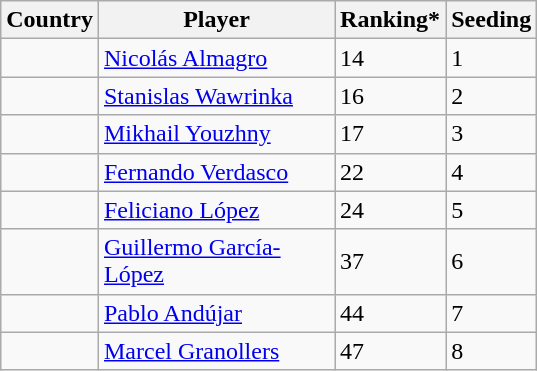<table class="wikitable" border="1">
<tr>
<th>Country</th>
<th width=150>Player</th>
<th>Ranking*</th>
<th>Seeding</th>
</tr>
<tr>
<td></td>
<td><a href='#'>Nicolás Almagro</a></td>
<td>14</td>
<td>1</td>
</tr>
<tr>
<td></td>
<td><a href='#'>Stanislas Wawrinka</a></td>
<td>16</td>
<td>2</td>
</tr>
<tr>
<td></td>
<td><a href='#'>Mikhail Youzhny</a></td>
<td>17</td>
<td>3</td>
</tr>
<tr>
<td></td>
<td><a href='#'>Fernando Verdasco</a></td>
<td>22</td>
<td>4</td>
</tr>
<tr>
<td></td>
<td><a href='#'>Feliciano López</a></td>
<td>24</td>
<td>5</td>
</tr>
<tr>
<td></td>
<td><a href='#'>Guillermo García-López</a></td>
<td>37</td>
<td>6</td>
</tr>
<tr>
<td></td>
<td><a href='#'>Pablo Andújar</a></td>
<td>44</td>
<td>7</td>
</tr>
<tr>
<td></td>
<td><a href='#'>Marcel Granollers</a></td>
<td>47</td>
<td>8</td>
</tr>
</table>
